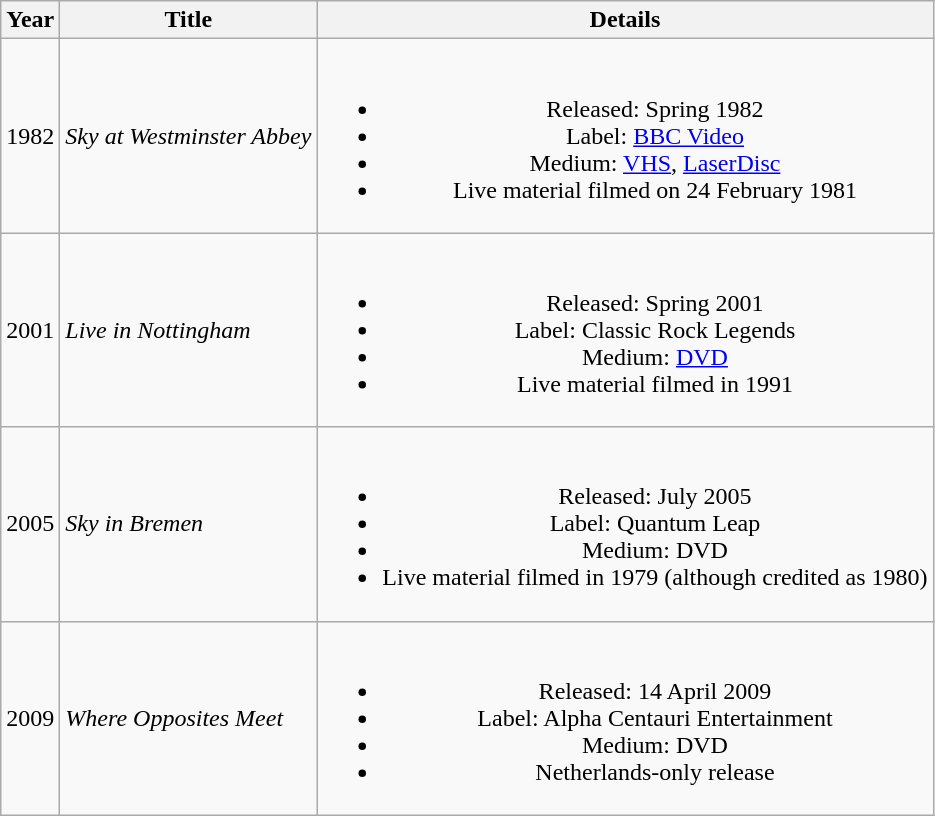<table class="wikitable" style="text-align:center">
<tr>
<th>Year</th>
<th>Title</th>
<th>Details</th>
</tr>
<tr>
<td>1982</td>
<td align="left"><em>Sky at Westminster Abbey</em></td>
<td><br><ul><li>Released: Spring 1982</li><li>Label: <a href='#'>BBC Video</a></li><li>Medium: <a href='#'>VHS</a>, <a href='#'>LaserDisc</a></li><li>Live material filmed on 24 February 1981</li></ul></td>
</tr>
<tr>
<td>2001</td>
<td align="left"><em>Live in Nottingham</em></td>
<td><br><ul><li>Released: Spring 2001</li><li>Label: Classic Rock Legends</li><li>Medium: <a href='#'>DVD</a></li><li>Live material filmed in 1991</li></ul></td>
</tr>
<tr>
<td>2005</td>
<td align="left"><em>Sky in Bremen</em></td>
<td><br><ul><li>Released: July 2005</li><li>Label: Quantum Leap</li><li>Medium: DVD</li><li>Live material filmed in 1979 (although credited as 1980)</li></ul></td>
</tr>
<tr>
<td>2009</td>
<td align="left"><em>Where Opposites Meet</em></td>
<td><br><ul><li>Released: 14 April 2009</li><li>Label: Alpha Centauri Entertainment</li><li>Medium: DVD</li><li>Netherlands-only release</li></ul></td>
</tr>
</table>
